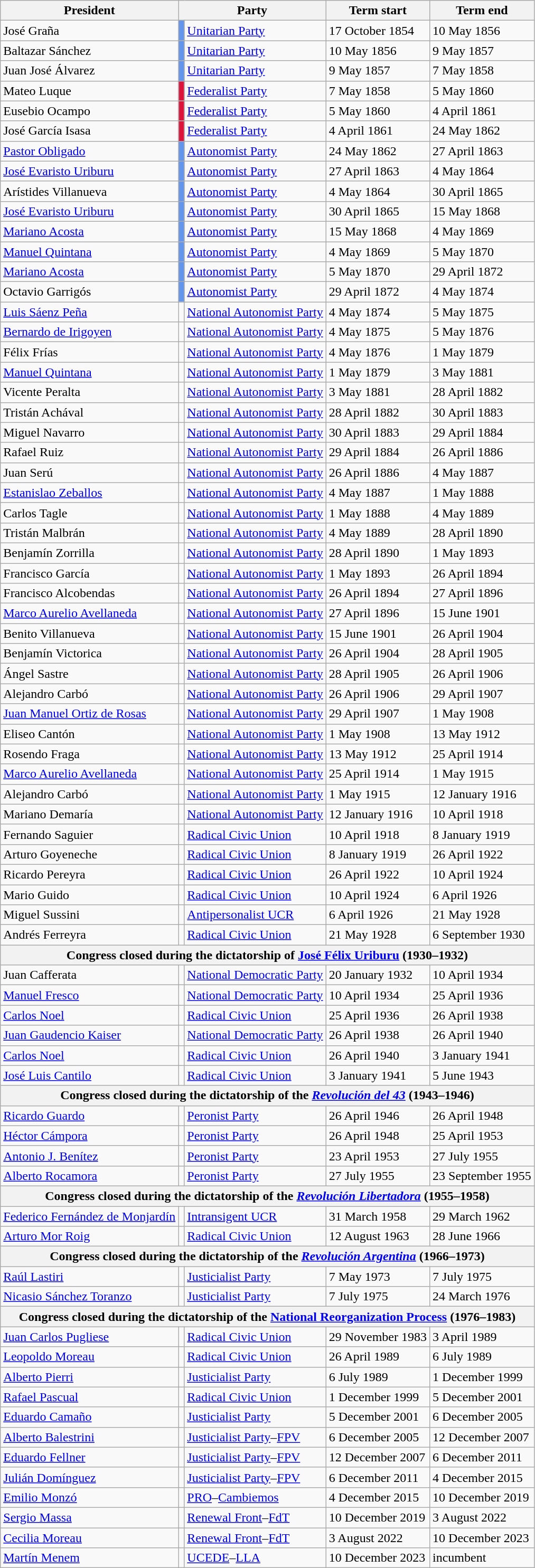<table class="wikitable">
<tr>
<th>President</th>
<th colspan="2">Party</th>
<th>Term start</th>
<th>Term end</th>
</tr>
<tr>
<td>José Graña</td>
<td bgcolor=#6495ED></td>
<td><a href='#'>Unitarian Party</a></td>
<td>17 October 1854</td>
<td>10 May 1856</td>
</tr>
<tr>
<td>Baltazar Sánchez</td>
<td bgcolor=#6495ED></td>
<td><a href='#'>Unitarian Party</a></td>
<td>10 May 1856</td>
<td>9 May 1857</td>
</tr>
<tr>
<td>Juan José Álvarez</td>
<td bgcolor=#6495ED></td>
<td><a href='#'>Unitarian Party</a></td>
<td>9 May 1857</td>
<td>7 May 1858</td>
</tr>
<tr>
<td>Mateo Luque</td>
<td bgcolor=#DC143C></td>
<td><a href='#'>Federalist Party</a></td>
<td>7 May 1858</td>
<td>5 May 1860</td>
</tr>
<tr>
<td>Eusebio Ocampo</td>
<td bgcolor=#DC143C></td>
<td><a href='#'>Federalist Party</a></td>
<td>5 May 1860</td>
<td>4 April 1861</td>
</tr>
<tr>
<td>José García Isasa</td>
<td bgcolor=#DC143C></td>
<td><a href='#'>Federalist Party</a></td>
<td>4 April 1861</td>
<td>24 May 1862</td>
</tr>
<tr>
<td><a href='#'>Pastor Obligado</a></td>
<td bgcolor=#6495ED></td>
<td><a href='#'>Autonomist Party</a></td>
<td>24 May 1862</td>
<td>27 April 1863</td>
</tr>
<tr>
<td><a href='#'>José Evaristo Uriburu</a></td>
<td bgcolor=#6495ED></td>
<td><a href='#'>Autonomist Party</a></td>
<td>27 April 1863</td>
<td>4 May 1864</td>
</tr>
<tr>
<td>Arístides Villanueva</td>
<td bgcolor=#6495ED></td>
<td><a href='#'>Autonomist Party</a></td>
<td>4 May 1864</td>
<td>30 April 1865</td>
</tr>
<tr>
<td><a href='#'>José Evaristo Uriburu</a></td>
<td bgcolor=#6495ED></td>
<td><a href='#'>Autonomist Party</a></td>
<td>30 April 1865</td>
<td>15 May 1868</td>
</tr>
<tr>
<td><a href='#'>Mariano Acosta</a></td>
<td bgcolor=#6495ED></td>
<td><a href='#'>Autonomist Party</a></td>
<td>15 May 1868</td>
<td>4 May 1869</td>
</tr>
<tr>
<td><a href='#'>Manuel Quintana</a></td>
<td bgcolor=#6495ED></td>
<td><a href='#'>Autonomist Party</a></td>
<td>4 May 1869</td>
<td>5 May 1870</td>
</tr>
<tr>
<td><a href='#'>Mariano Acosta</a></td>
<td bgcolor=#6495ED></td>
<td><a href='#'>Autonomist Party</a></td>
<td>5 May 1870</td>
<td>29 April 1872</td>
</tr>
<tr>
<td>Octavio Garrigós</td>
<td bgcolor=#6495ED></td>
<td><a href='#'>Autonomist Party</a></td>
<td>29 April 1872</td>
<td>4 May 1874</td>
</tr>
<tr>
<td><a href='#'>Luis Sáenz Peña</a></td>
<td bgcolor=></td>
<td><a href='#'>National Autonomist Party</a></td>
<td>4 May 1874</td>
<td>5 May 1875</td>
</tr>
<tr>
<td><a href='#'>Bernardo de Irigoyen</a></td>
<td bgcolor=></td>
<td><a href='#'>National Autonomist Party</a></td>
<td>4 May 1875</td>
<td>5 May 1876</td>
</tr>
<tr>
<td>Félix Frías</td>
<td bgcolor=></td>
<td><a href='#'>National Autonomist Party</a></td>
<td>4 May 1876</td>
<td>1 May 1879</td>
</tr>
<tr>
<td><a href='#'>Manuel Quintana</a></td>
<td bgcolor=></td>
<td><a href='#'>National Autonomist Party</a></td>
<td>1 May 1879</td>
<td>3 May 1881</td>
</tr>
<tr>
<td>Vicente Peralta</td>
<td bgcolor=></td>
<td><a href='#'>National Autonomist Party</a></td>
<td>3 May 1881</td>
<td>28 April 1882</td>
</tr>
<tr>
<td>Tristán Achával</td>
<td bgcolor=></td>
<td><a href='#'>National Autonomist Party</a></td>
<td>28 April 1882</td>
<td>30 April 1883</td>
</tr>
<tr>
<td>Miguel Navarro</td>
<td bgcolor=></td>
<td><a href='#'>National Autonomist Party</a></td>
<td>30 April 1883</td>
<td>29 April 1884</td>
</tr>
<tr>
<td>Rafael Ruiz</td>
<td bgcolor=></td>
<td><a href='#'>National Autonomist Party</a></td>
<td>29 April 1884</td>
<td>26 April 1886</td>
</tr>
<tr>
<td>Juan Serú</td>
<td bgcolor=></td>
<td><a href='#'>National Autonomist Party</a></td>
<td>26 April 1886</td>
<td>4 May 1887</td>
</tr>
<tr>
<td><a href='#'>Estanislao Zeballos</a></td>
<td bgcolor=></td>
<td><a href='#'>National Autonomist Party</a></td>
<td>4 May 1887</td>
<td>1 May 1888</td>
</tr>
<tr>
<td>Carlos Tagle</td>
<td bgcolor=></td>
<td><a href='#'>National Autonomist Party</a></td>
<td>1 May 1888</td>
<td>4 May 1889</td>
</tr>
<tr>
<td>Tristán Malbrán</td>
<td bgcolor=></td>
<td><a href='#'>National Autonomist Party</a></td>
<td>4 May 1889</td>
<td>28 April 1890</td>
</tr>
<tr>
<td>Benjamín Zorrilla</td>
<td bgcolor=></td>
<td><a href='#'>National Autonomist Party</a></td>
<td>28 April 1890</td>
<td>1 May 1893</td>
</tr>
<tr>
<td>Francisco García</td>
<td bgcolor=></td>
<td><a href='#'>National Autonomist Party</a></td>
<td>1 May 1893</td>
<td>26 April 1894</td>
</tr>
<tr>
<td>Francisco Alcobendas</td>
<td bgcolor=></td>
<td><a href='#'>National Autonomist Party</a></td>
<td>26 April 1894</td>
<td>27 April 1896</td>
</tr>
<tr>
<td><a href='#'>Marco Aurelio Avellaneda</a></td>
<td bgcolor=></td>
<td><a href='#'>National Autonomist Party</a></td>
<td>27 April 1896</td>
<td>15 June 1901</td>
</tr>
<tr>
<td>Benito Villanueva</td>
<td bgcolor=></td>
<td><a href='#'>National Autonomist Party</a></td>
<td>15 June 1901</td>
<td>26 April 1904</td>
</tr>
<tr>
<td>Benjamín Victorica</td>
<td bgcolor=></td>
<td><a href='#'>National Autonomist Party</a></td>
<td>26 April 1904</td>
<td>28 April 1905</td>
</tr>
<tr>
<td>Ángel Sastre</td>
<td bgcolor=></td>
<td><a href='#'>National Autonomist Party</a></td>
<td>28 April 1905</td>
<td>26 April 1906</td>
</tr>
<tr>
<td>Alejandro Carbó</td>
<td bgcolor=></td>
<td><a href='#'>National Autonomist Party</a></td>
<td>26 April 1906</td>
<td>29 April 1907</td>
</tr>
<tr>
<td><a href='#'>Juan Manuel Ortiz de Rosas</a></td>
<td bgcolor=></td>
<td><a href='#'>National Autonomist Party</a></td>
<td>29 April 1907</td>
<td>1 May 1908</td>
</tr>
<tr>
<td>Eliseo Cantón</td>
<td bgcolor=></td>
<td><a href='#'>National Autonomist Party</a></td>
<td>1 May 1908</td>
<td>13 May 1912</td>
</tr>
<tr>
<td>Rosendo Fraga</td>
<td bgcolor=></td>
<td><a href='#'>National Autonomist Party</a></td>
<td>13 May 1912</td>
<td>25 April 1914</td>
</tr>
<tr>
<td><a href='#'>Marco Aurelio Avellaneda</a></td>
<td bgcolor=></td>
<td><a href='#'>National Autonomist Party</a></td>
<td>25 April 1914</td>
<td>1 May 1915</td>
</tr>
<tr>
<td>Alejandro Carbó</td>
<td bgcolor=></td>
<td><a href='#'>National Autonomist Party</a></td>
<td>1 May 1915</td>
<td>12 January 1916</td>
</tr>
<tr>
<td>Mariano Demaría</td>
<td bgcolor=></td>
<td><a href='#'>National Autonomist Party</a></td>
<td>12 January 1916</td>
<td>10 April 1918</td>
</tr>
<tr>
<td>Fernando Saguier</td>
<td bgcolor=></td>
<td><a href='#'>Radical Civic Union</a></td>
<td>10 April 1918</td>
<td>8 January 1919</td>
</tr>
<tr>
<td>Arturo Goyeneche</td>
<td bgcolor=></td>
<td><a href='#'>Radical Civic Union</a></td>
<td>8 January 1919</td>
<td>26 April 1922</td>
</tr>
<tr>
<td>Ricardo Pereyra</td>
<td bgcolor=></td>
<td><a href='#'>Radical Civic Union</a></td>
<td>26 April 1922</td>
<td>10 April 1924</td>
</tr>
<tr>
<td>Mario Guido</td>
<td bgcolor=></td>
<td><a href='#'>Radical Civic Union</a></td>
<td>10 April 1924</td>
<td>6 April 1926</td>
</tr>
<tr>
<td>Miguel Sussini</td>
<td bgcolor=></td>
<td><a href='#'>Antipersonalist UCR</a></td>
<td>6 April 1926</td>
<td>21 May 1928</td>
</tr>
<tr>
<td>Andrés Ferreyra</td>
<td bgcolor=></td>
<td><a href='#'>Radical Civic Union</a></td>
<td>21 May 1928</td>
<td>6 September 1930</td>
</tr>
<tr>
<th colspan="5">Congress closed during the dictatorship of <a href='#'>José Félix Uriburu</a> (1930–1932)</th>
</tr>
<tr>
<td>Juan Cafferata</td>
<td bgcolor=></td>
<td><a href='#'>National Democratic Party</a></td>
<td>20 January 1932</td>
<td>10 April 1934</td>
</tr>
<tr>
<td><a href='#'>Manuel Fresco</a></td>
<td bgcolor=></td>
<td><a href='#'>National Democratic Party</a></td>
<td>10 April 1934</td>
<td>25 April 1936</td>
</tr>
<tr>
<td><a href='#'>Carlos Noel</a></td>
<td bgcolor=></td>
<td><a href='#'>Radical Civic Union</a></td>
<td>25 April 1936</td>
<td>26 April 1938</td>
</tr>
<tr>
<td><a href='#'>Juan Gaudencio Kaiser</a></td>
<td bgcolor=></td>
<td><a href='#'>National Democratic Party</a></td>
<td>26 April 1938</td>
<td>26 April 1940</td>
</tr>
<tr>
<td><a href='#'>Carlos Noel</a></td>
<td bgcolor=></td>
<td><a href='#'>Radical Civic Union</a></td>
<td>26 April 1940</td>
<td>3 January 1941</td>
</tr>
<tr>
<td><a href='#'>José Luis Cantilo</a></td>
<td bgcolor=></td>
<td><a href='#'>Radical Civic Union</a></td>
<td>3 January 1941</td>
<td>5 June 1943</td>
</tr>
<tr>
<th colspan="5">Congress closed during the dictatorship of the <em><a href='#'>Revolución del 43</a></em> (1943–1946)</th>
</tr>
<tr>
<td><a href='#'>Ricardo Guardo</a></td>
<td bgcolor=></td>
<td><a href='#'>Peronist Party</a></td>
<td>26 April 1946</td>
<td>26 April 1948</td>
</tr>
<tr>
<td><a href='#'>Héctor Cámpora</a></td>
<td bgcolor=></td>
<td><a href='#'>Peronist Party</a></td>
<td>26 April 1948</td>
<td>25 April 1953</td>
</tr>
<tr>
<td><a href='#'>Antonio J. Benítez</a></td>
<td bgcolor=></td>
<td><a href='#'>Peronist Party</a></td>
<td>23 April 1953</td>
<td>27 July 1955</td>
</tr>
<tr>
<td><a href='#'>Alberto Rocamora</a></td>
<td bgcolor=></td>
<td><a href='#'>Peronist Party</a></td>
<td>27 July 1955</td>
<td>23 September 1955</td>
</tr>
<tr>
<th colspan="5">Congress closed during the dictatorship of the <em><a href='#'>Revolución Libertadora</a></em> (1955–1958)</th>
</tr>
<tr>
<td><a href='#'>Federico Fernández de Monjardín</a></td>
<td bgcolor=></td>
<td><a href='#'>Intransigent UCR</a></td>
<td>31 March 1958</td>
<td>29 March 1962</td>
</tr>
<tr>
<td><a href='#'>Arturo Mor Roig</a></td>
<td bgcolor=></td>
<td><a href='#'>Radical Civic Union</a></td>
<td>12 August 1963</td>
<td>28 June 1966</td>
</tr>
<tr>
<th colspan="5">Congress closed during the dictatorship of the <em><a href='#'>Revolución Argentina</a></em> (1966–1973)</th>
</tr>
<tr>
<td><a href='#'>Raúl Lastiri</a></td>
<td bgcolor=></td>
<td><a href='#'>Justicialist Party</a></td>
<td>7 May 1973</td>
<td>7 July 1975</td>
</tr>
<tr>
<td><a href='#'>Nicasio Sánchez Toranzo</a></td>
<td bgcolor=></td>
<td><a href='#'>Justicialist Party</a></td>
<td>7 July 1975</td>
<td>24 March 1976</td>
</tr>
<tr>
<th colspan="5">Congress closed during the dictatorship of the <a href='#'>National Reorganization Process</a> (1976–1983)</th>
</tr>
<tr>
<td><a href='#'>Juan Carlos Pugliese</a></td>
<td bgcolor=></td>
<td><a href='#'>Radical Civic Union</a></td>
<td>29 November 1983</td>
<td>3 April 1989</td>
</tr>
<tr>
<td><a href='#'>Leopoldo Moreau</a></td>
<td bgcolor=></td>
<td><a href='#'>Radical Civic Union</a></td>
<td>26 April 1989</td>
<td>6 July 1989</td>
</tr>
<tr>
<td><a href='#'>Alberto Pierri</a></td>
<td bgcolor=></td>
<td><a href='#'>Justicialist Party</a></td>
<td>6 July 1989</td>
<td>1 December 1999</td>
</tr>
<tr>
<td><a href='#'>Rafael Pascual</a></td>
<td bgcolor=></td>
<td><a href='#'>Radical Civic Union</a></td>
<td>1 December 1999</td>
<td>5 December 2001</td>
</tr>
<tr>
<td><a href='#'>Eduardo Camaño</a></td>
<td bgcolor=></td>
<td><a href='#'>Justicialist Party</a></td>
<td>5 December 2001</td>
<td>6 December 2005</td>
</tr>
<tr>
<td><a href='#'>Alberto Balestrini</a></td>
<td bgcolor=></td>
<td><a href='#'>Justicialist Party</a>–<a href='#'>FPV</a></td>
<td>6 December 2005</td>
<td>12 December 2007</td>
</tr>
<tr>
<td><a href='#'>Eduardo Fellner</a></td>
<td bgcolor=></td>
<td><a href='#'>Justicialist Party</a>–<a href='#'>FPV</a></td>
<td>12 December 2007</td>
<td>6 December 2011</td>
</tr>
<tr>
<td><a href='#'>Julián Domínguez</a></td>
<td bgcolor=></td>
<td><a href='#'>Justicialist Party</a>–<a href='#'>FPV</a></td>
<td>6 December 2011</td>
<td>4 December 2015</td>
</tr>
<tr>
<td><a href='#'>Emilio Monzó</a></td>
<td bgcolor=></td>
<td><a href='#'>PRO</a>–<a href='#'>Cambiemos</a></td>
<td>4 December 2015</td>
<td>10 December 2019</td>
</tr>
<tr>
<td><a href='#'>Sergio Massa</a></td>
<td bgcolor=></td>
<td><a href='#'>Renewal Front</a>–<a href='#'>FdT</a></td>
<td>10 December 2019</td>
<td>3 August 2022</td>
</tr>
<tr>
<td><a href='#'>Cecilia Moreau</a></td>
<td bgcolor=></td>
<td><a href='#'>Renewal Front</a>–<a href='#'>FdT</a></td>
<td>3 August 2022</td>
<td>10 December 2023</td>
</tr>
<tr>
<td><a href='#'>Martín Menem</a></td>
<td bgcolor=></td>
<td><a href='#'>UCEDE</a>–<a href='#'>LLA</a></td>
<td>10 December 2023</td>
<td>incumbent</td>
</tr>
</table>
